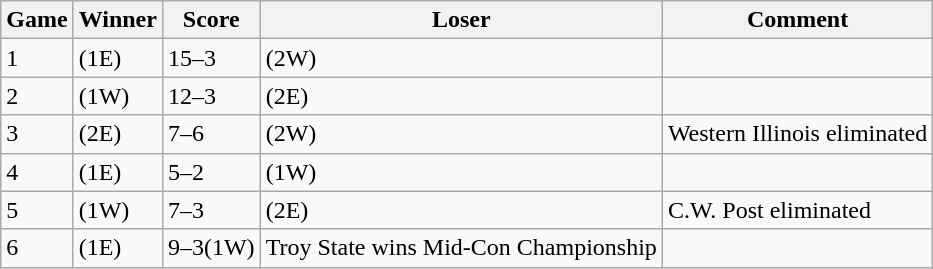<table class=wikitable>
<tr>
<th>Game</th>
<th>Winner</th>
<th>Score</th>
<th>Loser</th>
<th>Comment</th>
</tr>
<tr>
<td>1</td>
<td>(1E) </td>
<td>15–3</td>
<td>(2W) </td>
<td></td>
</tr>
<tr>
<td>2</td>
<td>(1W) </td>
<td>12–3</td>
<td>(2E) </td>
<td></td>
</tr>
<tr>
<td>3</td>
<td>(2E) </td>
<td>7–6</td>
<td>(2W) </td>
<td>Western Illinois eliminated</td>
</tr>
<tr>
<td>4</td>
<td>(1E) </td>
<td>5–2</td>
<td>(1W) </td>
<td></td>
</tr>
<tr>
<td>5</td>
<td>(1W) </td>
<td>7–3</td>
<td>(2E) </td>
<td>C.W. Post eliminated</td>
</tr>
<tr>
<td>6</td>
<td>(1E) </td>
<td>9–3(1W) </td>
<td>Troy State wins Mid-Con Championship</td>
</tr>
</table>
